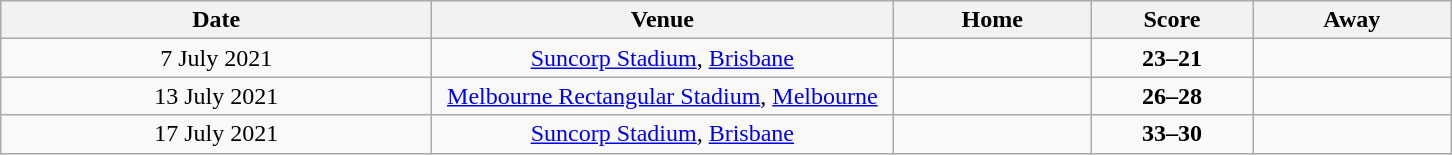<table class="wikitable" style="text-align:center;">
<tr>
<th style="width:280px">Date</th>
<th style="width:300px">Venue</th>
<th style="width:125px">Home</th>
<th style="width:100px">Score</th>
<th style="width:125px">Away</th>
</tr>
<tr>
<td>7 July 2021</td>
<td><a href='#'>Suncorp Stadium</a>, <a href='#'>Brisbane</a></td>
<td></td>
<td><strong>23–21</strong></td>
<td></td>
</tr>
<tr>
<td>13 July 2021</td>
<td><a href='#'>Melbourne Rectangular Stadium</a>, <a href='#'>Melbourne</a></td>
<td></td>
<td><strong>26–28</strong></td>
<td></td>
</tr>
<tr>
<td>17 July 2021</td>
<td><a href='#'>Suncorp Stadium</a>, <a href='#'>Brisbane</a></td>
<td></td>
<td><strong>33–30</strong></td>
<td></td>
</tr>
</table>
